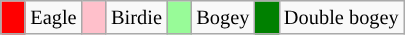<table class="wikitable" span=50 style="font-size:85%;">
<tr>
<td style="background: Red;" width=10></td>
<td>Eagle</td>
<td style="background: Pink;" width=10></td>
<td>Birdie</td>
<td style="background: PaleGreen;" width=10></td>
<td>Bogey</td>
<td style="background: Green;" width=10></td>
<td>Double bogey</td>
</tr>
</table>
